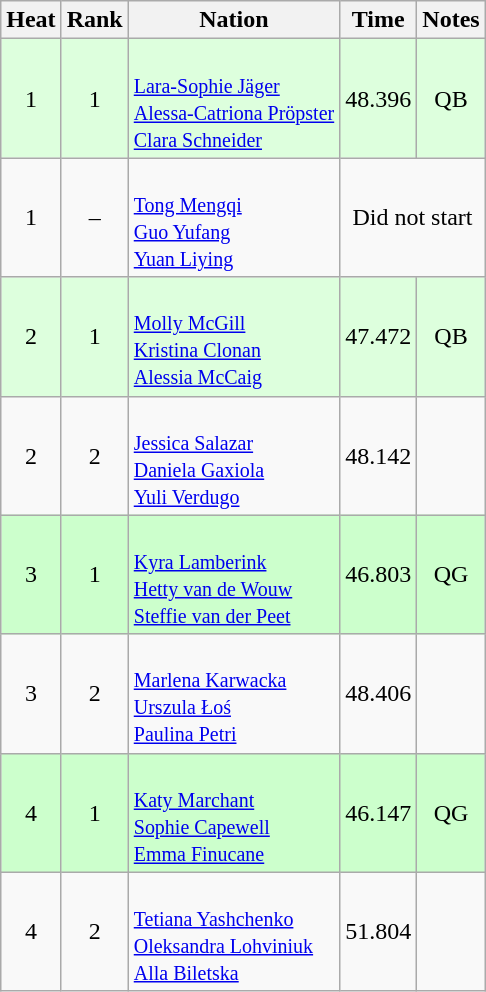<table class="wikitable sortable" style="text-align:center">
<tr>
<th>Heat</th>
<th>Rank</th>
<th>Nation</th>
<th>Time</th>
<th>Notes</th>
</tr>
<tr bgcolor=ddffdd>
<td>1</td>
<td>1</td>
<td align=left><br><small><a href='#'>Lara-Sophie Jäger</a><br><a href='#'>Alessa-Catriona Pröpster</a><br><a href='#'>Clara Schneider</a></small></td>
<td>48.396</td>
<td>QB</td>
</tr>
<tr>
<td>1</td>
<td>–</td>
<td align=left><br><small><a href='#'>Tong Mengqi</a><br><a href='#'>Guo Yufang</a><br><a href='#'>Yuan Liying</a></small></td>
<td colspan=2>Did not start</td>
</tr>
<tr bgcolor=ddffdd>
<td>2</td>
<td>1</td>
<td align=left><br><small><a href='#'>Molly McGill</a><br><a href='#'>Kristina Clonan</a><br><a href='#'>Alessia McCaig</a></small></td>
<td>47.472</td>
<td>QB</td>
</tr>
<tr>
<td>2</td>
<td>2</td>
<td align=left><br><small><a href='#'>Jessica Salazar</a><br><a href='#'>Daniela Gaxiola</a><br><a href='#'>Yuli Verdugo</a></small></td>
<td>48.142</td>
<td></td>
</tr>
<tr bgcolor=ccffcc>
<td>3</td>
<td>1</td>
<td align=left><br><small><a href='#'>Kyra Lamberink</a><br><a href='#'>Hetty van de Wouw</a><br><a href='#'>Steffie van der Peet</a></small></td>
<td>46.803</td>
<td>QG</td>
</tr>
<tr>
<td>3</td>
<td>2</td>
<td align=left><br><small><a href='#'>Marlena Karwacka</a><br><a href='#'>Urszula Łoś</a><br><a href='#'>Paulina Petri</a></small></td>
<td>48.406</td>
<td></td>
</tr>
<tr bgcolor=ccffcc>
<td>4</td>
<td>1</td>
<td align=left><br><small><a href='#'>Katy Marchant</a><br><a href='#'>Sophie Capewell</a><br><a href='#'>Emma Finucane</a></small></td>
<td>46.147</td>
<td>QG</td>
</tr>
<tr>
<td>4</td>
<td>2</td>
<td align=left><br><small><a href='#'>Tetiana Yashchenko</a><br><a href='#'>Oleksandra Lohviniuk</a><br><a href='#'>Alla Biletska</a></small></td>
<td>51.804</td>
<td></td>
</tr>
</table>
